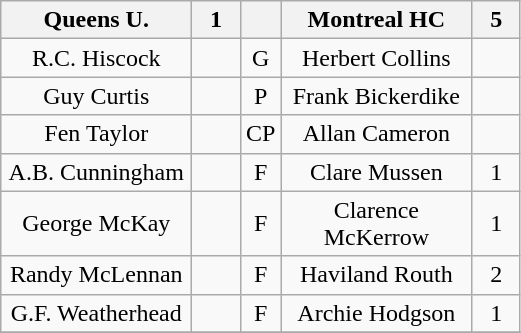<table class="wikitable" style="text-align:center;">
<tr>
<th style="width:120px;">Queens U.</th>
<th style="width:25px;">1</th>
<th style="width:15px;"></th>
<th style="width:120px;">Montreal HC</th>
<th style="width:25px;">5</th>
</tr>
<tr>
<td>R.C. Hiscock</td>
<td></td>
<td>G</td>
<td>Herbert Collins</td>
<td></td>
</tr>
<tr>
<td>Guy Curtis</td>
<td></td>
<td>P</td>
<td>Frank Bickerdike</td>
<td></td>
</tr>
<tr>
<td>Fen Taylor</td>
<td></td>
<td>CP</td>
<td>Allan Cameron</td>
<td></td>
</tr>
<tr>
<td>A.B. Cunningham</td>
<td></td>
<td>F</td>
<td>Clare Mussen</td>
<td>1</td>
</tr>
<tr>
<td>George McKay</td>
<td></td>
<td>F</td>
<td>Clarence McKerrow</td>
<td>1</td>
</tr>
<tr>
<td>Randy McLennan</td>
<td></td>
<td>F</td>
<td>Haviland Routh</td>
<td>2</td>
</tr>
<tr>
<td>G.F. Weatherhead</td>
<td></td>
<td>F</td>
<td>Archie Hodgson</td>
<td>1</td>
</tr>
<tr>
</tr>
</table>
